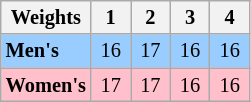<table class="wikitable" style="font-size:85%; ">
<tr>
<th width=50>Weights</th>
<th width=20>1</th>
<th width=20>2</th>
<th width=20>3</th>
<th width=20>4</th>
</tr>
<tr bgcolor=#9acdff>
<td><strong>Men's</strong></td>
<td align=center>16</td>
<td align=center>17</td>
<td align=center>16</td>
<td align=center>16</td>
</tr>
<tr bgcolor=pink>
<td><strong>Women's</strong></td>
<td align=center>17</td>
<td align=center>17</td>
<td align=center>16</td>
<td align=center>16</td>
</tr>
</table>
